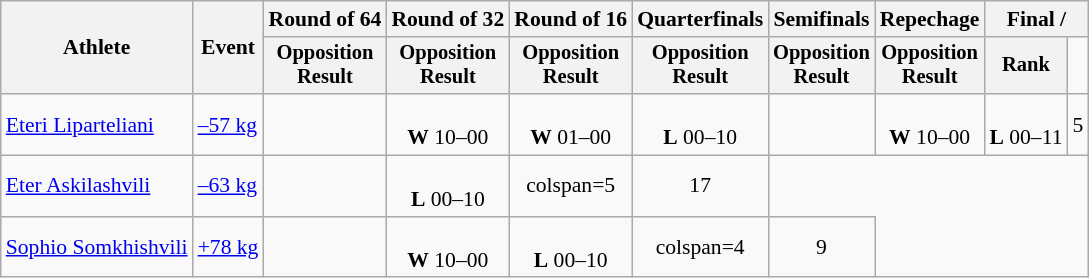<table class=wikitable style=font-size:90%;>
<tr>
<th rowspan=2>Athlete</th>
<th rowspan=2>Event</th>
<th>Round of 64</th>
<th>Round of 32</th>
<th>Round of 16</th>
<th>Quarterfinals</th>
<th>Semifinals</th>
<th>Repechage</th>
<th colspan=2>Final / </th>
</tr>
<tr style=font-size:95%>
<th>Opposition<br>Result</th>
<th>Opposition<br>Result</th>
<th>Opposition<br>Result</th>
<th>Opposition<br>Result</th>
<th>Opposition<br>Result</th>
<th>Opposition<br>Result</th>
<th>Rank</th>
</tr>
<tr align=center>
<td align=left><a href='#'>Eteri Liparteliani</a></td>
<td align=left><a href='#'>–57 kg</a></td>
<td></td>
<td><br><strong>W</strong> 10–00</td>
<td><br><strong>W</strong> 01–00</td>
<td><br><strong>L</strong> 00–10</td>
<td></td>
<td><br><strong>W</strong> 10–00</td>
<td><br><strong>L</strong> 00–11</td>
<td>5</td>
</tr>
<tr align=center>
<td align=left><a href='#'>Eter Askilashvili</a></td>
<td align=left><a href='#'>–63 kg</a></td>
<td></td>
<td><br><strong>L</strong> 00–10</td>
<td>colspan=5</td>
<td>17</td>
</tr>
<tr align=center>
<td align=left><a href='#'>Sophio Somkhishvili</a></td>
<td align=left><a href='#'>+78 kg</a></td>
<td></td>
<td><br><strong>W</strong> 10–00</td>
<td><br><strong>L</strong> 00–10</td>
<td>colspan=4</td>
<td>9</td>
</tr>
</table>
